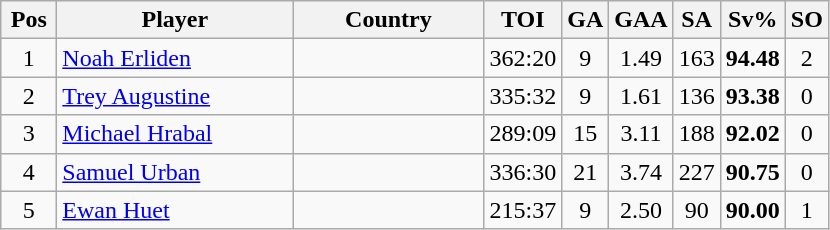<table class="wikitable sortable" style="text-align: center;">
<tr>
<th width=30>Pos</th>
<th width=150>Player</th>
<th width=120>Country</th>
<th width=20>TOI</th>
<th width=20>GA</th>
<th width=20>GAA</th>
<th width=20>SA</th>
<th width=20>Sv%</th>
<th width=20>SO</th>
</tr>
<tr>
<td>1</td>
<td align=left><a href='#'>Noah Erliden</a></td>
<td align=left></td>
<td>362:20</td>
<td>9</td>
<td>1.49</td>
<td>163</td>
<td><strong>94.48</strong></td>
<td>2</td>
</tr>
<tr>
<td>2</td>
<td align=left><a href='#'>Trey Augustine</a></td>
<td align=left></td>
<td>335:32</td>
<td>9</td>
<td>1.61</td>
<td>136</td>
<td><strong>93.38</strong></td>
<td>0</td>
</tr>
<tr>
<td>3</td>
<td align=left><a href='#'>Michael Hrabal</a></td>
<td align=left></td>
<td>289:09</td>
<td>15</td>
<td>3.11</td>
<td>188</td>
<td><strong>92.02</strong></td>
<td>0</td>
</tr>
<tr>
<td>4</td>
<td align=left><a href='#'>Samuel Urban</a></td>
<td align=left></td>
<td>336:30</td>
<td>21</td>
<td>3.74</td>
<td>227</td>
<td><strong>90.75</strong></td>
<td>0</td>
</tr>
<tr>
<td>5</td>
<td align=left><a href='#'>Ewan Huet</a></td>
<td align=left></td>
<td>215:37</td>
<td>9</td>
<td>2.50</td>
<td>90</td>
<td><strong>90.00</strong></td>
<td>1</td>
</tr>
</table>
